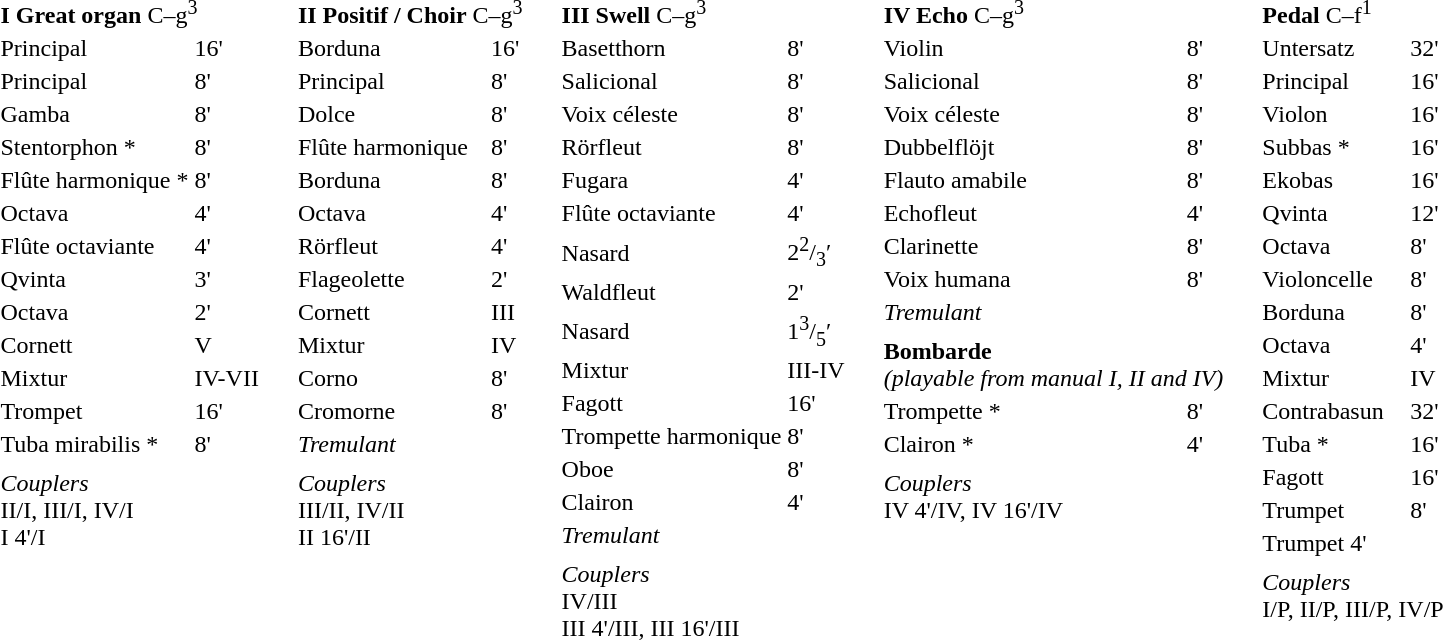<table cellpadding="10" cellspacing="0" border="0" style="border-collapse:collapse;">
<tr>
<td style="vertical-align:top"><br><table border="0">
<tr>
<td colspan="2"><strong>I Great organ</strong> C–g<sup>3</sup><br></td>
</tr>
<tr>
<td>Principal</td>
<td>16'</td>
</tr>
<tr>
<td>Principal</td>
<td>8'</td>
</tr>
<tr>
<td>Gamba</td>
<td>8'</td>
</tr>
<tr>
<td>Stentorphon *</td>
<td>8'</td>
</tr>
<tr>
<td>Flûte harmonique *</td>
<td>8'</td>
</tr>
<tr>
<td>Octava</td>
<td>4'</td>
</tr>
<tr>
<td>Flûte octaviante</td>
<td>4'</td>
</tr>
<tr>
<td>Qvinta</td>
<td>3'</td>
</tr>
<tr>
<td>Octava</td>
<td>2'</td>
</tr>
<tr>
<td>Cornett</td>
<td>V</td>
</tr>
<tr>
<td>Mixtur</td>
<td>IV-VII</td>
</tr>
<tr>
<td>Trompet</td>
<td>16'</td>
</tr>
<tr>
<td>Tuba mirabilis *</td>
<td>8'</td>
</tr>
<tr>
<td></td>
<td></td>
</tr>
<tr>
<td colspan="2"><em>Couplers</em><br>II/I, III/I, IV/I<br>I 4'/I</td>
</tr>
</table>
</td>
<td style="vertical-align:top"><br><table border="0">
<tr>
<td colspan="2"><strong>II Positif / Choir</strong> C–g<sup>3</sup><br></td>
</tr>
<tr>
<td>Borduna</td>
<td>16'</td>
</tr>
<tr>
<td>Principal</td>
<td>8'</td>
</tr>
<tr>
<td>Dolce</td>
<td>8'</td>
</tr>
<tr>
<td>Flûte harmonique</td>
<td>8'</td>
</tr>
<tr>
<td>Borduna</td>
<td>8'</td>
</tr>
<tr>
<td>Octava</td>
<td>4'</td>
</tr>
<tr>
<td>Rörfleut</td>
<td>4'</td>
</tr>
<tr>
<td>Flageolette</td>
<td>2'</td>
</tr>
<tr>
<td>Cornett</td>
<td>III</td>
</tr>
<tr>
<td>Mixtur</td>
<td>IV</td>
</tr>
<tr>
<td>Corno</td>
<td>8'</td>
</tr>
<tr>
<td>Cromorne</td>
<td>8'</td>
</tr>
<tr>
<td><em>Tremulant</em></td>
<td></td>
</tr>
<tr>
<td></td>
<td></td>
</tr>
<tr>
<td><em>Couplers</em><br>III/II, IV/II<br>II 16'/II</td>
<td></td>
</tr>
</table>
</td>
<td style="vertical-align:top"><br><table border="0">
<tr>
<td colspan="2"><strong>III Swell</strong> C–g<sup>3</sup><br></td>
</tr>
<tr>
<td>Basetthorn</td>
<td>8'</td>
</tr>
<tr>
<td>Salicional</td>
<td>8'</td>
</tr>
<tr>
<td>Voix céleste</td>
<td>8'</td>
</tr>
<tr>
<td>Rörfleut</td>
<td>8'</td>
</tr>
<tr>
<td>Fugara</td>
<td>4'</td>
</tr>
<tr>
<td>Flûte octaviante</td>
<td>4'</td>
</tr>
<tr>
<td>Nasard</td>
<td>2<sup>2</sup>/<sub>3</sub>′</td>
</tr>
<tr>
<td>Waldfleut</td>
<td>2'</td>
</tr>
<tr>
<td>Nasard</td>
<td>1<sup>3</sup>/<sub>5</sub>′</td>
</tr>
<tr>
<td>Mixtur</td>
<td>III-IV</td>
</tr>
<tr>
<td>Fagott</td>
<td>16'</td>
</tr>
<tr>
<td>Trompette harmonique</td>
<td>8'</td>
</tr>
<tr>
<td>Oboe</td>
<td>8'</td>
</tr>
<tr>
<td>Clairon</td>
<td>4'</td>
</tr>
<tr>
<td><em>Tremulant</em></td>
<td></td>
</tr>
<tr>
<td></td>
<td></td>
</tr>
<tr>
<td colspan="2"><em>Couplers</em><br>IV/III<br>III 4'/III, III 16'/III</td>
</tr>
</table>
</td>
<td style="vertical-align:top"><br><table border="0">
<tr>
<td colspan="2"><strong>IV Echo</strong> C–g<sup>3</sup><br></td>
</tr>
<tr>
<td>Violin</td>
<td>8'</td>
</tr>
<tr>
<td>Salicional</td>
<td>8'</td>
</tr>
<tr>
<td>Voix céleste</td>
<td>8'</td>
</tr>
<tr>
<td>Dubbelflöjt</td>
<td>8'</td>
</tr>
<tr>
<td>Flauto amabile</td>
<td>8'</td>
</tr>
<tr>
<td>Echofleut</td>
<td>4'</td>
</tr>
<tr>
<td>Clarinette</td>
<td>8'</td>
</tr>
<tr>
<td>Voix humana</td>
<td>8'</td>
</tr>
<tr>
<td><em>Tremulant</em></td>
<td></td>
</tr>
<tr>
<td></td>
<td></td>
</tr>
<tr>
<td colspan="2"><strong>Bombarde</strong><br><em>(playable from manual I, II and IV)</em></td>
</tr>
<tr>
<td>Trompette *</td>
<td>8'</td>
</tr>
<tr>
<td>Clairon *</td>
<td>4'</td>
</tr>
<tr>
<td></td>
<td></td>
</tr>
<tr>
<td colspan="2"><em>Couplers</em><br>IV 4'/IV, IV 16'/IV</td>
</tr>
</table>
</td>
<td style="vertical-align:top"><br><table border="0">
<tr>
<td colspan="2"><strong>Pedal</strong> C–f<sup>1</sup><br></td>
</tr>
<tr>
<td>Untersatz</td>
<td>32'</td>
</tr>
<tr>
<td>Principal</td>
<td>16'</td>
</tr>
<tr>
<td>Violon</td>
<td>16'</td>
</tr>
<tr>
<td>Subbas *</td>
<td>16'</td>
</tr>
<tr>
<td>Ekobas</td>
<td>16'</td>
</tr>
<tr>
<td>Qvinta</td>
<td>12'</td>
</tr>
<tr>
<td>Octava</td>
<td>8'</td>
</tr>
<tr>
<td>Violoncelle</td>
<td>8'</td>
</tr>
<tr>
<td>Borduna</td>
<td>8'</td>
</tr>
<tr>
<td>Octava</td>
<td>4'</td>
</tr>
<tr>
<td>Mixtur</td>
<td>IV</td>
</tr>
<tr>
<td>Contrabasun</td>
<td>32'</td>
</tr>
<tr>
<td>Tuba *</td>
<td>16'</td>
</tr>
<tr>
<td>Fagott</td>
<td>16'</td>
</tr>
<tr>
<td>Trumpet</td>
<td>8'</td>
</tr>
<tr>
<td>Trumpet 4'</td>
<td></td>
</tr>
<tr>
<td></td>
<td></td>
</tr>
<tr>
<td colspan="2"><em>Couplers</em><br>I/P, II/P, III/P, IV/P</td>
</tr>
</table>
</td>
</tr>
</table>
